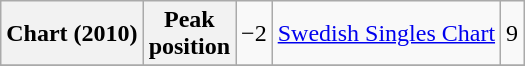<table class="wikitable sortable">
<tr>
<th>Chart (2010)</th>
<th align="center">Peak<br>position</th>
<td>−2</td>
<td><a href='#'>Swedish Singles Chart</a></td>
<td align="center">9</td>
</tr>
<tr>
</tr>
</table>
